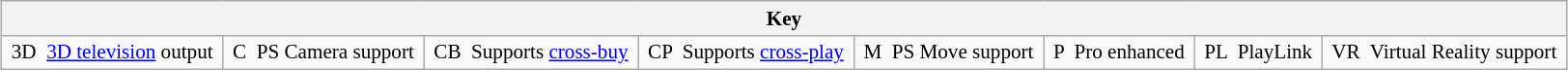<table class="wikitable" style="margin-left: auto; margin-right: auto; border: none; font-size:88%">
<tr>
<th colspan="8">Key</th>
</tr>
<tr>
<td><span> 3D </span> <a href='#'>3D television</a> output </td>
<td><span> C </span> PS Camera support </td>
<td><span> CB </span> Supports <a href='#'>cross-buy</a> </td>
<td><span> CP </span> Supports <a href='#'>cross-play</a> </td>
<td><span> M </span> PS Move support </td>
<td><span> P </span> Pro enhanced </td>
<td><span> PL </span> PlayLink </td>
<td><span> VR </span> Virtual Reality support </td>
</tr>
</table>
